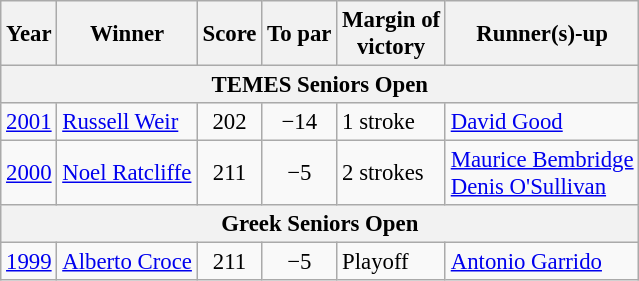<table class="wikitable" style="font-size:95%">
<tr>
<th>Year</th>
<th>Winner</th>
<th>Score</th>
<th>To par</th>
<th>Margin of<br>victory</th>
<th>Runner(s)-up</th>
</tr>
<tr>
<th colspan=7>TEMES Seniors Open</th>
</tr>
<tr>
<td><a href='#'>2001</a></td>
<td> <a href='#'>Russell Weir</a></td>
<td align=center>202</td>
<td align=center>−14</td>
<td>1 stroke</td>
<td> <a href='#'>David Good</a></td>
</tr>
<tr>
<td><a href='#'>2000</a></td>
<td> <a href='#'>Noel Ratcliffe</a></td>
<td align=center>211</td>
<td align=center>−5</td>
<td>2 strokes</td>
<td> <a href='#'>Maurice Bembridge</a><br> <a href='#'>Denis O'Sullivan</a></td>
</tr>
<tr>
<th colspan=7>Greek Seniors Open</th>
</tr>
<tr>
<td><a href='#'>1999</a></td>
<td> <a href='#'>Alberto Croce</a></td>
<td align=center>211</td>
<td align=center>−5</td>
<td>Playoff</td>
<td> <a href='#'>Antonio Garrido</a></td>
</tr>
</table>
